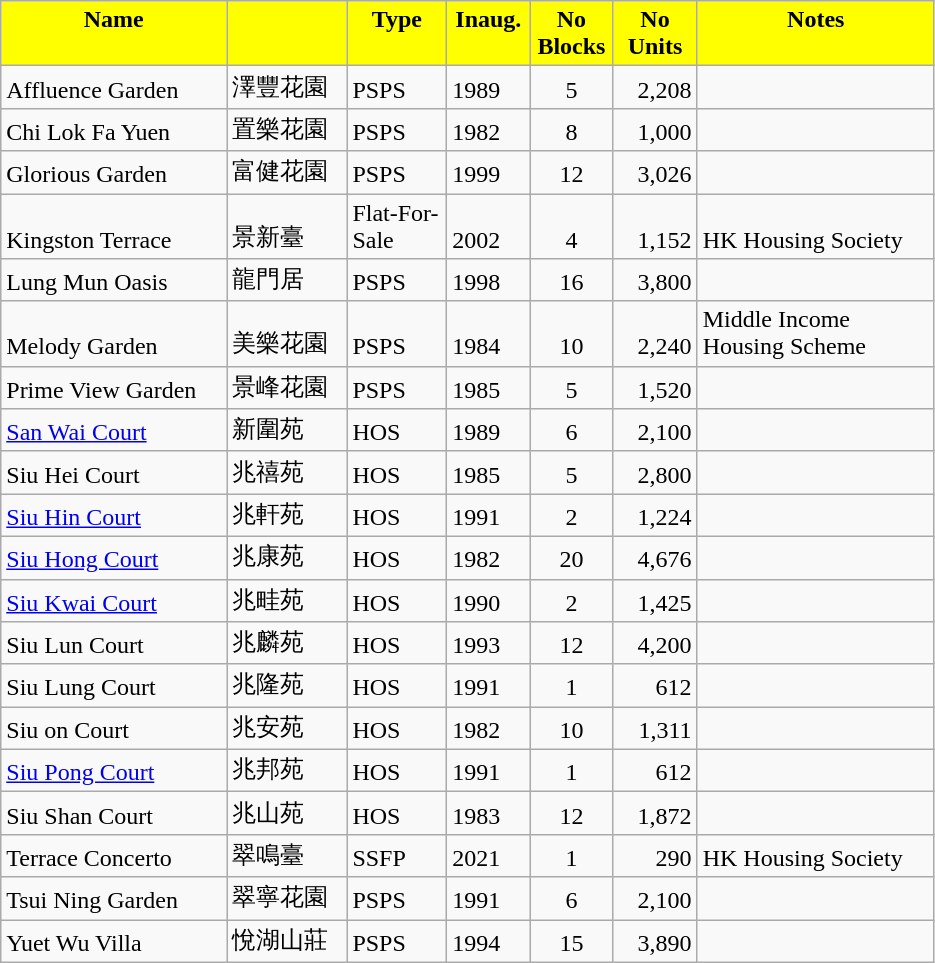<table class="wikitable">
<tr style="font-weight:bold;background-color:yellow" align="center">
<td width="143.25" Height="12.75" valign="top">Name</td>
<td width="72.75" valign="top"></td>
<td width="59.25" valign="top">Type</td>
<td width="48" valign="top">Inaug.</td>
<td width="48" valign="top">No Blocks</td>
<td width="48.75" valign="top">No Units</td>
<td width="150.75" valign="top">Notes</td>
</tr>
<tr valign="bottom">
<td Height="12.75">Affluence Garden</td>
<td>澤豐花園</td>
<td>PSPS</td>
<td>1989</td>
<td align="center">5</td>
<td align="right">2,208</td>
<td></td>
</tr>
<tr valign="bottom">
<td Height="12.75">Chi Lok Fa Yuen</td>
<td>置樂花園</td>
<td>PSPS</td>
<td>1982</td>
<td align="center">8</td>
<td align="right">1,000</td>
<td></td>
</tr>
<tr valign="bottom">
<td Height="12.75">Glorious Garden</td>
<td>富健花園</td>
<td>PSPS</td>
<td>1999</td>
<td align="center">12</td>
<td align="right">3,026</td>
<td></td>
</tr>
<tr valign="bottom">
<td Height="12.75">Kingston Terrace</td>
<td>景新臺</td>
<td>Flat-For-Sale</td>
<td>2002</td>
<td align="center">4</td>
<td align="right">1,152</td>
<td>HK Housing Society</td>
</tr>
<tr valign="bottom">
<td Height="12.75">Lung Mun Oasis</td>
<td>龍門居</td>
<td>PSPS</td>
<td>1998</td>
<td align="center">16</td>
<td align="right">3,800</td>
<td></td>
</tr>
<tr valign="bottom">
<td Height="12.75">Melody Garden</td>
<td>美樂花園</td>
<td>PSPS</td>
<td>1984</td>
<td align="center">10</td>
<td align="right">2,240</td>
<td>Middle Income Housing Scheme</td>
</tr>
<tr valign="bottom">
<td Height="12.75">Prime View Garden</td>
<td>景峰花園</td>
<td>PSPS</td>
<td>1985</td>
<td align="center">5</td>
<td align="right">1,520</td>
<td></td>
</tr>
<tr valign="bottom">
<td Height="12.75"><a href='#'>San Wai Court</a></td>
<td>新圍苑</td>
<td>HOS</td>
<td>1989</td>
<td align="center">6</td>
<td align="right">2,100</td>
<td></td>
</tr>
<tr valign="bottom">
<td Height="12.75">Siu Hei Court</td>
<td>兆禧苑</td>
<td>HOS</td>
<td>1985</td>
<td align="center">5</td>
<td align="right">2,800</td>
<td></td>
</tr>
<tr valign="bottom">
<td Height="12.75"><a href='#'>Siu Hin Court</a></td>
<td>兆軒苑</td>
<td>HOS</td>
<td>1991</td>
<td align="center">2</td>
<td align="right">1,224</td>
<td></td>
</tr>
<tr valign="bottom">
<td Height="12.75"><a href='#'>Siu Hong Court</a></td>
<td>兆康苑</td>
<td>HOS</td>
<td>1982</td>
<td align="center">20</td>
<td align="right">4,676</td>
<td></td>
</tr>
<tr valign="bottom">
<td Height="12.75"><a href='#'>Siu Kwai Court</a></td>
<td>兆畦苑</td>
<td>HOS</td>
<td>1990</td>
<td align="center">2</td>
<td align="right">1,425</td>
<td></td>
</tr>
<tr valign="bottom">
<td Height="12.75">Siu Lun Court</td>
<td>兆麟苑</td>
<td>HOS</td>
<td>1993</td>
<td align="center">12</td>
<td align="right">4,200</td>
<td></td>
</tr>
<tr valign="bottom">
<td Height="12.75">Siu Lung Court</td>
<td>兆隆苑</td>
<td>HOS</td>
<td>1991</td>
<td align="center">1</td>
<td align="right">612</td>
<td></td>
</tr>
<tr valign="bottom">
<td Height="12.75">Siu on Court</td>
<td>兆安苑</td>
<td>HOS</td>
<td>1982</td>
<td align="center">10</td>
<td align="right">1,311</td>
<td></td>
</tr>
<tr valign="bottom">
<td Height="12.75"><a href='#'>Siu Pong Court</a></td>
<td>兆邦苑</td>
<td>HOS</td>
<td>1991</td>
<td align="center">1</td>
<td align="right">612</td>
<td></td>
</tr>
<tr valign="bottom">
<td Height="12.75">Siu Shan Court</td>
<td>兆山苑</td>
<td>HOS</td>
<td>1983</td>
<td align="center">12</td>
<td align="right">1,872</td>
<td></td>
</tr>
<tr valign="bottom">
<td Height="12.75">Terrace Concerto</td>
<td>翠鳴臺</td>
<td>SSFP</td>
<td>2021</td>
<td align="center">1</td>
<td align="right">290</td>
<td>HK Housing Society</td>
</tr>
<tr valign="bottom">
<td Height="12.75">Tsui Ning Garden</td>
<td>翠寧花園</td>
<td>PSPS</td>
<td>1991</td>
<td align="center">6</td>
<td align="right">2,100</td>
<td></td>
</tr>
<tr valign="bottom">
<td Height="12.75">Yuet Wu Villa</td>
<td>悅湖山莊</td>
<td>PSPS</td>
<td>1994</td>
<td align="center">15</td>
<td align="right">3,890</td>
<td></td>
</tr>
</table>
